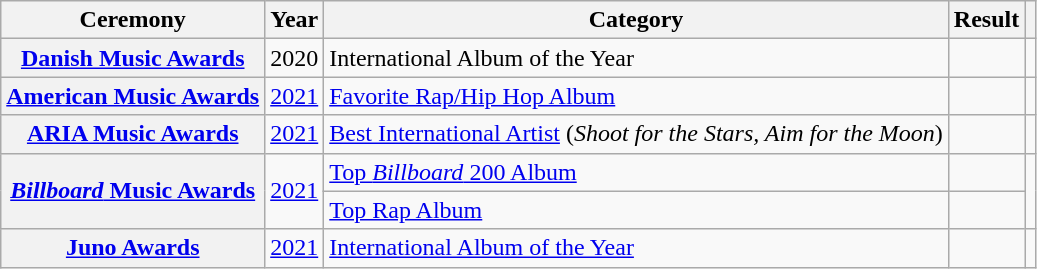<table class="wikitable sortable plainrowheaders" style="border:none; margin:0;">
<tr>
<th scope="col">Ceremony</th>
<th scope="col">Year</th>
<th scope="col">Category</th>
<th scope="col">Result</th>
<th scope="col" class="unsortable"></th>
</tr>
<tr>
<th scope="row"><a href='#'>Danish Music Awards</a></th>
<td>2020</td>
<td>International Album of the Year</td>
<td></td>
<td></td>
</tr>
<tr>
<th scope="row"><a href='#'>American Music Awards</a></th>
<td><a href='#'>2021</a></td>
<td><a href='#'>Favorite Rap/Hip Hop Album</a></td>
<td></td>
<td></td>
</tr>
<tr>
<th scope="row"><a href='#'>ARIA Music Awards</a></th>
<td><a href='#'>2021</a></td>
<td><a href='#'>Best International Artist</a> (<em>Shoot for the Stars, Aim for the Moon</em>)</td>
<td></td>
<td></td>
</tr>
<tr>
<th scope="row" rowspan="2"><a href='#'><em>Billboard</em> Music Awards</a></th>
<td rowspan="2"><a href='#'>2021</a></td>
<td><a href='#'>Top <em>Billboard</em> 200 Album</a></td>
<td></td>
<td rowspan="2"></td>
</tr>
<tr>
<td><a href='#'>Top Rap Album</a></td>
<td></td>
</tr>
<tr>
<th scope="row"><a href='#'>Juno Awards</a></th>
<td><a href='#'>2021</a></td>
<td><a href='#'>International Album of the Year</a></td>
<td></td>
<td></td>
</tr>
</table>
